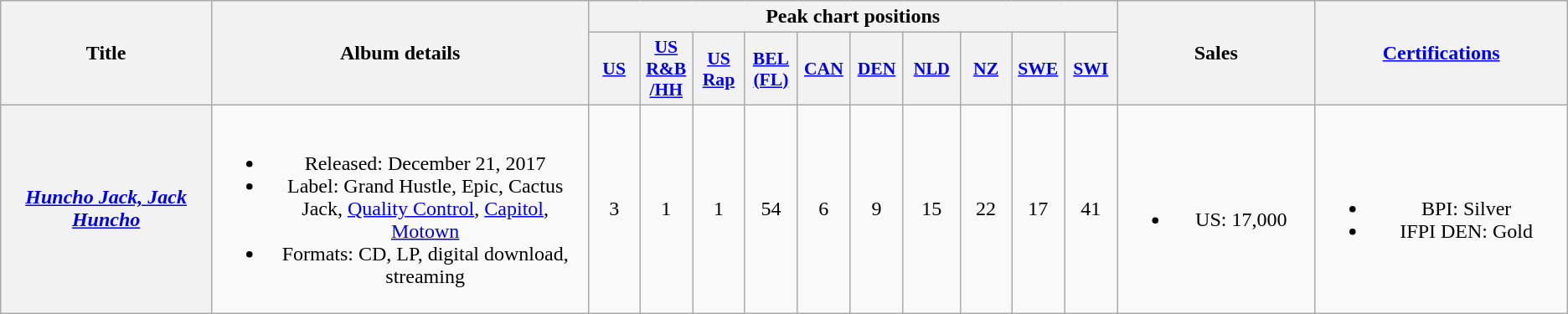<table class="wikitable plainrowheaders" style="text-align:center;">
<tr>
<th scope="col" rowspan="2" style="width:11em;">Title</th>
<th scope="col" rowspan="2" style="width:20em;">Album details</th>
<th scope="col" colspan="10">Peak chart positions</th>
<th scope="col" rowspan="2" style="width:10em;">Sales</th>
<th scope="col" rowspan="2" style="width:13em;"><a href='#'>Certifications</a></th>
</tr>
<tr>
<th scope="col" style="width:2.5em;font-size:90%;"><a href='#'>US</a><br></th>
<th scope="col" style="width:2.5em;font-size:90%;"><a href='#'>US<br>R&B<br>/HH</a><br></th>
<th scope="col" style="width:2.5em;font-size:90%;"><a href='#'>US Rap</a><br></th>
<th scope="col" style="width:2.5em;font-size:90%;"><a href='#'>BEL<br>(FL)</a><br></th>
<th scope="col" style="width:2.5em;font-size:90%;"><a href='#'>CAN</a><br></th>
<th scope="col" style="width:2.5em;font-size:90%;"><a href='#'>DEN</a><br></th>
<th scope="col" style="width:3em;font-size:85%;"><a href='#'>NLD</a><br></th>
<th scope="col" style="width:2.5em;font-size:90%;"><a href='#'>NZ</a><br></th>
<th scope="col" style="width:2.5em;font-size:90%;"><a href='#'>SWE</a><br></th>
<th scope="col" style="width:2.5em;font-size:90%;"><a href='#'>SWI</a><br></th>
</tr>
<tr>
<th scope="row"><em><a href='#'>Huncho Jack, Jack Huncho</a></em><br></th>
<td><br><ul><li>Released: December 21, 2017</li><li>Label: Grand Hustle, Epic, Cactus Jack, <a href='#'>Quality Control</a>, <a href='#'>Capitol</a>, <a href='#'>Motown</a></li><li>Formats: CD, LP, digital download, streaming</li></ul></td>
<td>3</td>
<td>1</td>
<td>1</td>
<td>54</td>
<td>6</td>
<td>9</td>
<td>15</td>
<td>22</td>
<td>17</td>
<td>41</td>
<td><br><ul><li>US: 17,000</li></ul></td>
<td><br><ul><li>BPI: Silver</li><li>IFPI DEN: Gold</li></ul></td>
</tr>
</table>
